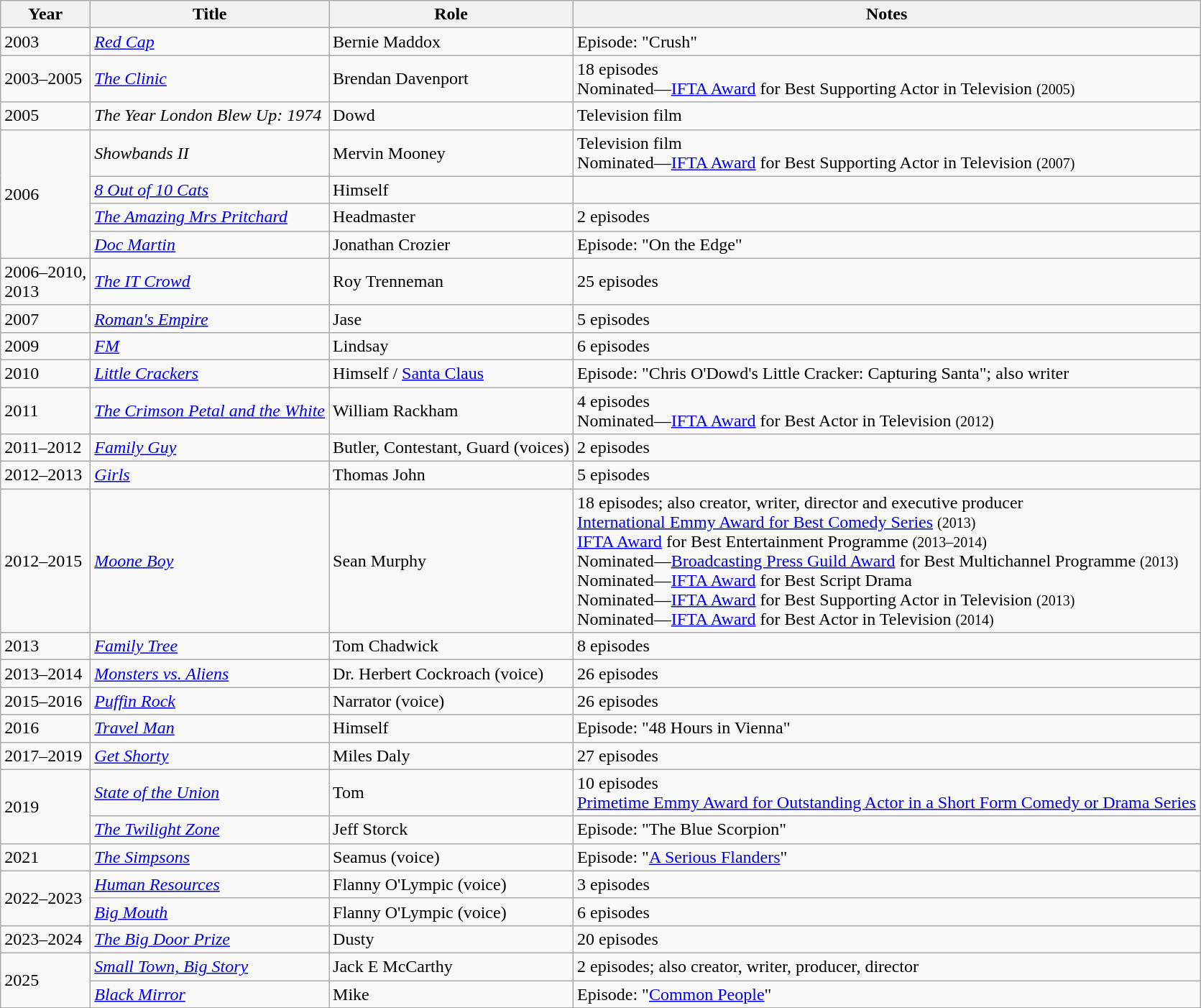<table class="wikitable sortable">
<tr>
<th>Year</th>
<th>Title</th>
<th>Role</th>
<th class="unsortable">Notes</th>
</tr>
<tr>
<td>2003</td>
<td><em><a href='#'>Red Cap</a></em></td>
<td>Bernie Maddox</td>
<td>Episode: "Crush"</td>
</tr>
<tr>
<td>2003–2005</td>
<td><em><a href='#'>The Clinic</a></em></td>
<td>Brendan Davenport</td>
<td>18 episodes<br>Nominated—<a href='#'>IFTA Award</a> for Best Supporting Actor in Television <small>(2005)</small></td>
</tr>
<tr>
<td>2005</td>
<td><em>The Year London Blew Up: 1974</em></td>
<td>Dowd</td>
<td>Television film</td>
</tr>
<tr>
<td rowspan=4>2006</td>
<td><em>Showbands II</em></td>
<td>Mervin Mooney</td>
<td>Television film<br>Nominated—<a href='#'>IFTA Award</a> for Best Supporting Actor in Television <small>(2007)</small></td>
</tr>
<tr>
<td><em><a href='#'>8 Out of 10 Cats</a></em></td>
<td>Himself</td>
<td></td>
</tr>
<tr>
<td><em><a href='#'>The Amazing Mrs Pritchard</a></em></td>
<td>Headmaster</td>
<td>2 episodes</td>
</tr>
<tr>
<td><em><a href='#'>Doc Martin</a></em></td>
<td>Jonathan Crozier</td>
<td>Episode: "On the Edge"</td>
</tr>
<tr>
<td>2006–2010,<br>2013</td>
<td><em><a href='#'>The IT Crowd</a></em></td>
<td>Roy Trenneman</td>
<td>25 episodes</td>
</tr>
<tr>
<td>2007</td>
<td><em><a href='#'>Roman's Empire</a></em></td>
<td>Jase</td>
<td>5 episodes</td>
</tr>
<tr>
<td>2009</td>
<td><em><a href='#'>FM</a></em></td>
<td>Lindsay</td>
<td>6 episodes</td>
</tr>
<tr>
<td>2010</td>
<td><em><a href='#'>Little Crackers</a></em></td>
<td>Himself / <a href='#'>Santa Claus</a></td>
<td>Episode: "Chris O'Dowd's Little Cracker: Capturing Santa"; also writer</td>
</tr>
<tr>
<td>2011</td>
<td><em><a href='#'>The Crimson Petal and the White</a></em></td>
<td>William Rackham</td>
<td>4 episodes<br>Nominated—<a href='#'>IFTA Award</a> for Best Actor in Television <small>(2012)</small></td>
</tr>
<tr>
<td>2011–2012</td>
<td><em><a href='#'>Family Guy</a></em></td>
<td>Butler, Contestant, Guard (voices)</td>
<td>2 episodes</td>
</tr>
<tr>
<td>2012–2013</td>
<td><em><a href='#'>Girls</a></em></td>
<td>Thomas John</td>
<td>5 episodes</td>
</tr>
<tr>
<td>2012–2015</td>
<td><em><a href='#'>Moone Boy</a></em></td>
<td>Sean Murphy</td>
<td>18 episodes; also creator, writer, director and executive producer<br><a href='#'>International Emmy Award for Best Comedy Series</a> <small>(2013)</small><br><a href='#'>IFTA Award</a> for Best Entertainment Programme <small>(2013–2014)</small><br>Nominated—<a href='#'>Broadcasting Press Guild Award</a> for Best Multichannel Programme <small>(2013)</small><br>Nominated—<a href='#'>IFTA Award</a> for Best Script Drama<br>Nominated—<a href='#'>IFTA Award</a> for Best Supporting Actor in Television <small>(2013)</small><br>Nominated—<a href='#'>IFTA Award</a> for Best Actor in Television <small>(2014)</small></td>
</tr>
<tr>
<td>2013</td>
<td><em><a href='#'>Family Tree</a></em></td>
<td>Tom Chadwick</td>
<td>8 episodes</td>
</tr>
<tr>
<td>2013–2014</td>
<td><em><a href='#'>Monsters vs. Aliens</a></em></td>
<td>Dr. Herbert Cockroach (voice)</td>
<td>26 episodes</td>
</tr>
<tr>
<td>2015–2016</td>
<td><em><a href='#'>Puffin Rock</a></em></td>
<td>Narrator (voice)</td>
<td>26 episodes</td>
</tr>
<tr>
<td>2016</td>
<td><em><a href='#'>Travel Man</a></em></td>
<td>Himself</td>
<td>Episode: "48 Hours in Vienna"</td>
</tr>
<tr>
<td>2017–2019</td>
<td><em><a href='#'>Get Shorty</a></em></td>
<td>Miles Daly</td>
<td>27 episodes</td>
</tr>
<tr>
<td rowspan="2">2019</td>
<td><em><a href='#'>State of the Union</a></em></td>
<td>Tom</td>
<td>10 episodes<br><a href='#'>Primetime Emmy Award for Outstanding Actor in a Short Form Comedy or Drama Series</a></td>
</tr>
<tr>
<td><em><a href='#'>The Twilight Zone</a></em></td>
<td>Jeff Storck</td>
<td>Episode: "The Blue Scorpion"</td>
</tr>
<tr>
<td>2021</td>
<td><em><a href='#'>The Simpsons</a></em></td>
<td>Seamus (voice)</td>
<td>Episode: "<a href='#'>A Serious Flanders</a>"</td>
</tr>
<tr>
<td rowspan="2">2022–2023</td>
<td><em><a href='#'>Human Resources</a></em></td>
<td>Flanny O'Lympic (voice)</td>
<td>3 episodes</td>
</tr>
<tr>
<td><em><a href='#'>Big Mouth</a></em></td>
<td>Flanny O'Lympic (voice)</td>
<td>6 episodes</td>
</tr>
<tr>
<td>2023–2024</td>
<td><em><a href='#'>The Big Door Prize</a></em></td>
<td>Dusty</td>
<td>20 episodes</td>
</tr>
<tr>
<td rowspan=2>2025</td>
<td><em><a href='#'>Small Town, Big Story</a></em></td>
<td>Jack E McCarthy</td>
<td>2 episodes; also creator, writer, producer, director</td>
</tr>
<tr>
<td><em><a href='#'>Black Mirror</a></em></td>
<td>Mike</td>
<td>Episode: "<a href='#'>Common People</a>"</td>
</tr>
</table>
